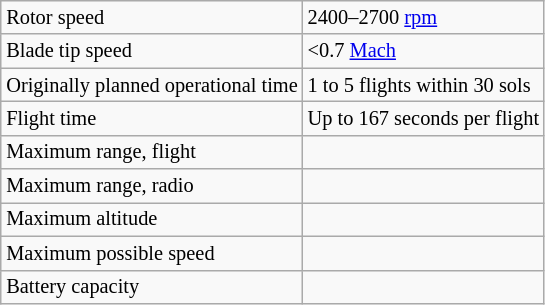<table class="wikitable" style="font-size:85%; margin:0.2em 0em 1em 1.5em;">
<tr>
<td>Rotor speed</td>
<td>2400–2700 <a href='#'>rpm</a></td>
</tr>
<tr>
<td>Blade tip speed</td>
<td><0.7 <a href='#'>Mach</a></td>
</tr>
<tr>
<td>Originally planned operational time</td>
<td>1 to 5 flights within 30 sols</td>
</tr>
<tr>
<td>Flight time</td>
<td>Up to 167 seconds per flight</td>
</tr>
<tr>
<td>Maximum range, flight</td>
<td></td>
</tr>
<tr>
<td>Maximum range, radio</td>
<td></td>
</tr>
<tr>
<td>Maximum altitude</td>
<td></td>
</tr>
<tr>
<td>Maximum possible speed</td>
<td></td>
</tr>
<tr>
<td>Battery capacity</td>
<td></td>
</tr>
</table>
